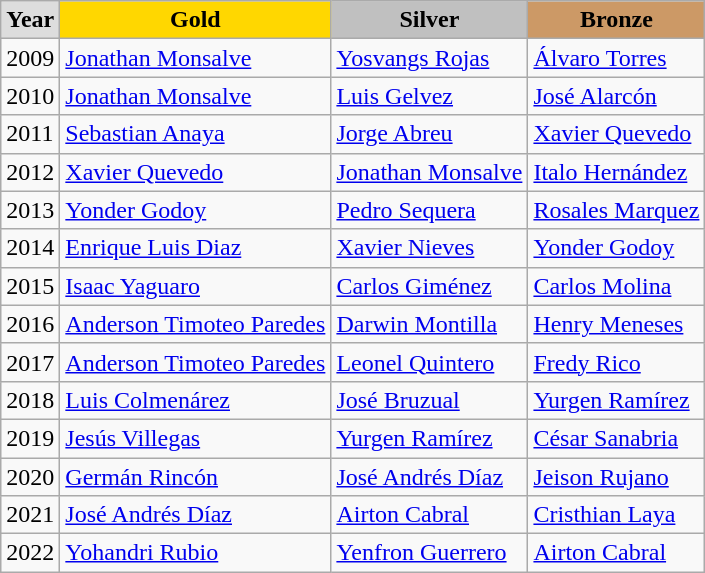<table class="wikitable" style="text-align:left;">
<tr>
<td style="background:#DDDDDD; font-weight:bold; text-align:center;">Year</td>
<td style="background:gold; font-weight:bold; text-align:center;">Gold</td>
<td style="background:silver; font-weight:bold; text-align:center;">Silver</td>
<td style="background:#cc9966; font-weight:bold; text-align:center;">Bronze</td>
</tr>
<tr>
<td>2009</td>
<td><a href='#'>Jonathan Monsalve</a></td>
<td><a href='#'>Yosvangs Rojas</a></td>
<td><a href='#'>Álvaro Torres</a></td>
</tr>
<tr>
<td>2010</td>
<td><a href='#'>Jonathan Monsalve</a></td>
<td><a href='#'>Luis Gelvez</a></td>
<td><a href='#'>José Alarcón</a></td>
</tr>
<tr>
<td>2011</td>
<td><a href='#'>Sebastian Anaya</a></td>
<td><a href='#'>Jorge Abreu</a></td>
<td><a href='#'>Xavier Quevedo</a></td>
</tr>
<tr>
<td>2012</td>
<td><a href='#'>Xavier Quevedo</a></td>
<td><a href='#'>Jonathan Monsalve</a></td>
<td><a href='#'>Italo Hernández</a></td>
</tr>
<tr>
<td>2013</td>
<td><a href='#'>Yonder Godoy</a></td>
<td><a href='#'>Pedro Sequera</a></td>
<td><a href='#'>Rosales Marquez</a></td>
</tr>
<tr>
<td>2014</td>
<td><a href='#'>Enrique Luis Diaz</a></td>
<td><a href='#'>Xavier Nieves</a></td>
<td><a href='#'>Yonder Godoy</a></td>
</tr>
<tr>
<td>2015</td>
<td><a href='#'>Isaac Yaguaro</a></td>
<td><a href='#'>Carlos Giménez</a></td>
<td><a href='#'>Carlos Molina</a></td>
</tr>
<tr>
<td>2016</td>
<td><a href='#'>Anderson Timoteo Paredes</a></td>
<td><a href='#'>Darwin Montilla</a></td>
<td><a href='#'>Henry Meneses</a></td>
</tr>
<tr>
<td>2017</td>
<td><a href='#'>Anderson Timoteo Paredes</a></td>
<td><a href='#'>Leonel Quintero</a></td>
<td><a href='#'>Fredy Rico</a></td>
</tr>
<tr>
<td>2018</td>
<td><a href='#'>Luis Colmenárez</a></td>
<td><a href='#'>José Bruzual</a></td>
<td><a href='#'>Yurgen Ramírez</a></td>
</tr>
<tr>
<td>2019</td>
<td><a href='#'>Jesús Villegas</a></td>
<td><a href='#'>Yurgen Ramírez</a></td>
<td><a href='#'>César Sanabria</a></td>
</tr>
<tr>
<td>2020</td>
<td><a href='#'>Germán Rincón</a></td>
<td><a href='#'>José Andrés Díaz</a></td>
<td><a href='#'>Jeison Rujano</a></td>
</tr>
<tr>
<td>2021</td>
<td><a href='#'>José Andrés Díaz</a></td>
<td><a href='#'>Airton Cabral</a></td>
<td><a href='#'>Cristhian Laya</a></td>
</tr>
<tr>
<td>2022</td>
<td><a href='#'>Yohandri Rubio</a></td>
<td><a href='#'>Yenfron Guerrero</a></td>
<td><a href='#'>Airton Cabral</a></td>
</tr>
</table>
